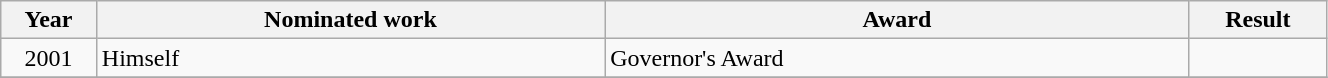<table class="wikitable" style="width:70%;">
<tr>
<th style="width:3%;">Year</th>
<th style="width:20%;">Nominated work</th>
<th style="width:23%;">Award</th>
<th style="width:5%;">Result</th>
</tr>
<tr>
<td align="center">2001</td>
<td>Himself</td>
<td>Governor's Award</td>
<td></td>
</tr>
<tr>
</tr>
</table>
